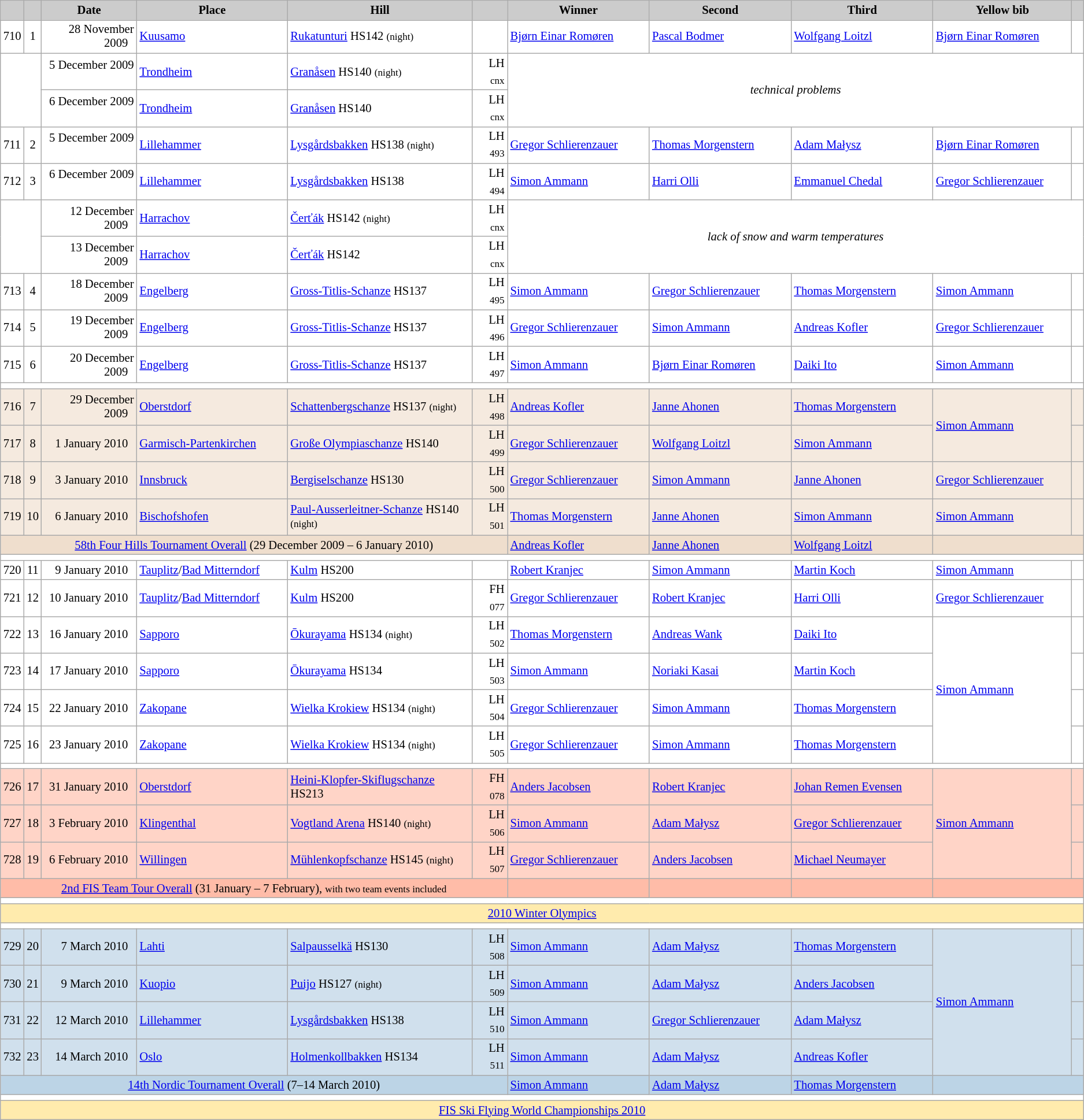<table class="wikitable plainrowheaders" style="background:#fff; font-size:86%; line-height:16px; border:grey solid 1px; border-collapse:collapse;">
<tr>
<th scope="col" style="background:#ccc; width=20 px;"></th>
<th scope="col" style="background:#ccc; width=30 px;"></th>
<th scope="col" style="background:#ccc; width:120px;">Date</th>
<th scope="col" style="background:#ccc; width:200px;">Place</th>
<th scope="col" style="background:#ccc; width:240px;">Hill</th>
<th scope="col" style="background:#ccc; width:40px;"></th>
<th scope="col" style="background:#ccc; width:185px;">Winner</th>
<th scope="col" style="background:#ccc; width:185px;">Second</th>
<th scope="col" style="background:#ccc; width:185px;">Third</th>
<th scope="col" style="background:#ccc; width:180px;">Yellow bib</th>
<th scope="col" style="background:#ccc; width:10px;"></th>
</tr>
<tr>
<td align=center>710</td>
<td align=center>1</td>
<td align=right>28 November 2009  </td>
<td> <a href='#'>Kuusamo</a></td>
<td><a href='#'>Rukatunturi</a> HS142 <small>(night)</small></td>
<td align=right></td>
<td> <a href='#'>Bjørn Einar Romøren</a></td>
<td> <a href='#'>Pascal Bodmer</a></td>
<td> <a href='#'>Wolfgang Loitzl</a></td>
<td> <a href='#'>Bjørn Einar Romøren</a></td>
<td></td>
</tr>
<tr>
<td rowspan=2 colspan=2></td>
<td align=right>5 December 2009  </td>
<td> <a href='#'>Trondheim</a></td>
<td><a href='#'>Granåsen</a> HS140 <small>(night)</small></td>
<td align=right>LH <sub>cnx</sub></td>
<td rowspan=2 colspan=5 align=center><em>technical problems</em></td>
</tr>
<tr>
<td align=right>6 December 2009  </td>
<td> <a href='#'>Trondheim</a></td>
<td><a href='#'>Granåsen</a> HS140</td>
<td align=right>LH <sub>cnx</sub></td>
</tr>
<tr>
<td align=center>711</td>
<td align=center>2</td>
<td align=right>5 December 2009  </td>
<td> <a href='#'>Lillehammer</a></td>
<td><a href='#'>Lysgårdsbakken</a> HS138 <small>(night)</small></td>
<td align=right>LH <sub>493</sub></td>
<td> <a href='#'>Gregor Schlierenzauer</a></td>
<td> <a href='#'>Thomas Morgenstern</a></td>
<td> <a href='#'>Adam Małysz</a></td>
<td> <a href='#'>Bjørn Einar Romøren</a></td>
<td></td>
</tr>
<tr>
<td align=center>712</td>
<td align=center>3</td>
<td align=right>6 December 2009  </td>
<td> <a href='#'>Lillehammer</a></td>
<td><a href='#'>Lysgårdsbakken</a> HS138</td>
<td align=right>LH <sub>494</sub></td>
<td> <a href='#'>Simon Ammann</a></td>
<td> <a href='#'>Harri Olli</a></td>
<td> <a href='#'>Emmanuel Chedal</a></td>
<td> <a href='#'>Gregor Schlierenzauer</a></td>
<td></td>
</tr>
<tr>
<td rowspan=2 colspan=2></td>
<td align=right>12 December 2009  </td>
<td> <a href='#'>Harrachov</a></td>
<td><a href='#'>Čerťák</a> HS142 <small>(night)</small></td>
<td align=right>LH <sub>cnx</sub></td>
<td rowspan=2 colspan=5 align=center><em>lack of snow and warm temperatures</em></td>
</tr>
<tr>
<td align=right>13 December 2009  </td>
<td> <a href='#'>Harrachov</a></td>
<td><a href='#'>Čerťák</a> HS142</td>
<td align=right>LH <sub>cnx</sub></td>
</tr>
<tr>
<td align=center>713</td>
<td align=center>4</td>
<td align=right>18 December 2009  </td>
<td> <a href='#'>Engelberg</a></td>
<td><a href='#'>Gross-Titlis-Schanze</a> HS137</td>
<td align=right>LH <sub>495</sub></td>
<td> <a href='#'>Simon Ammann</a></td>
<td> <a href='#'>Gregor Schlierenzauer</a></td>
<td> <a href='#'>Thomas Morgenstern</a></td>
<td> <a href='#'>Simon Ammann</a></td>
<td></td>
</tr>
<tr>
<td align=center>714</td>
<td align=center>5</td>
<td align=right>19 December 2009  </td>
<td> <a href='#'>Engelberg</a></td>
<td><a href='#'>Gross-Titlis-Schanze</a> HS137</td>
<td align=right>LH <sub>496</sub></td>
<td> <a href='#'>Gregor Schlierenzauer</a></td>
<td> <a href='#'>Simon Ammann</a></td>
<td> <a href='#'>Andreas Kofler</a></td>
<td> <a href='#'>Gregor Schlierenzauer</a></td>
<td></td>
</tr>
<tr>
<td align=center>715</td>
<td align=center>6</td>
<td align=right>20 December 2009  </td>
<td> <a href='#'>Engelberg</a></td>
<td><a href='#'>Gross-Titlis-Schanze</a> HS137</td>
<td align=right>LH <sub>497</sub></td>
<td> <a href='#'>Simon Ammann</a></td>
<td> <a href='#'>Bjørn Einar Romøren</a></td>
<td> <a href='#'>Daiki Ito</a></td>
<td> <a href='#'>Simon Ammann</a></td>
<td></td>
</tr>
<tr>
<td colspan=11></td>
</tr>
<tr bgcolor=#F5EADF>
<td align=center>716</td>
<td align=center>7</td>
<td align=right>29 December 2009  </td>
<td> <a href='#'>Oberstdorf</a></td>
<td><a href='#'>Schattenbergschanze</a> HS137 <small>(night)</small></td>
<td align=right>LH <sub>498</sub></td>
<td> <a href='#'>Andreas Kofler</a></td>
<td> <a href='#'>Janne Ahonen</a></td>
<td> <a href='#'>Thomas Morgenstern</a></td>
<td rowspan=2> <a href='#'>Simon Ammann</a></td>
<td></td>
</tr>
<tr bgcolor=#F5EADF>
<td align=center>717</td>
<td align=center>8</td>
<td align=right>1 January 2010  </td>
<td> <a href='#'>Garmisch-Partenkirchen</a></td>
<td><a href='#'>Große Olympiaschanze</a> HS140</td>
<td align=right>LH <sub>499</sub></td>
<td> <a href='#'>Gregor Schlierenzauer</a></td>
<td> <a href='#'>Wolfgang Loitzl</a></td>
<td> <a href='#'>Simon Ammann</a></td>
<td></td>
</tr>
<tr bgcolor=#F5EADF>
<td align=center>718</td>
<td align=center>9</td>
<td align=right>3 January 2010  </td>
<td> <a href='#'>Innsbruck</a></td>
<td><a href='#'>Bergiselschanze</a> HS130</td>
<td align=right>LH <sub>500</sub></td>
<td> <a href='#'>Gregor Schlierenzauer</a></td>
<td> <a href='#'>Simon Ammann</a></td>
<td> <a href='#'>Janne Ahonen</a></td>
<td> <a href='#'>Gregor Schlierenzauer</a></td>
<td></td>
</tr>
<tr bgcolor=#F5EADF>
<td align=center>719</td>
<td align=center>10</td>
<td align=right>6 January 2010  </td>
<td> <a href='#'>Bischofshofen</a></td>
<td><a href='#'>Paul-Ausserleitner-Schanze</a> HS140 <small>(night)</small></td>
<td align=right>LH <sub>501</sub></td>
<td> <a href='#'>Thomas Morgenstern</a></td>
<td> <a href='#'>Janne Ahonen</a></td>
<td> <a href='#'>Simon Ammann</a></td>
<td> <a href='#'>Simon Ammann</a></td>
<td></td>
</tr>
<tr bgcolor=#EFDECD>
<td colspan=6 align=center><a href='#'>58th Four Hills Tournament Overall</a> (29 December 2009 – 6 January 2010)</td>
<td> <a href='#'>Andreas Kofler</a></td>
<td> <a href='#'>Janne Ahonen</a></td>
<td> <a href='#'>Wolfgang Loitzl</a></td>
<td colspan=2></td>
</tr>
<tr>
<td colspan=11></td>
</tr>
<tr>
<td align=center>720</td>
<td align=center>11</td>
<td align=right>9 January 2010  </td>
<td> <a href='#'>Tauplitz</a>/<a href='#'>Bad Mitterndorf</a></td>
<td><a href='#'>Kulm</a> HS200</td>
<td align=right></td>
<td> <a href='#'>Robert Kranjec</a></td>
<td> <a href='#'>Simon Ammann</a></td>
<td> <a href='#'>Martin Koch</a></td>
<td> <a href='#'>Simon Ammann</a></td>
<td></td>
</tr>
<tr>
<td align=center>721</td>
<td align=center>12</td>
<td align=right>10 January 2010  </td>
<td> <a href='#'>Tauplitz</a>/<a href='#'>Bad Mitterndorf</a></td>
<td><a href='#'>Kulm</a> HS200</td>
<td align=right>FH <sub>077</sub></td>
<td> <a href='#'>Gregor Schlierenzauer</a></td>
<td> <a href='#'>Robert Kranjec</a></td>
<td> <a href='#'>Harri Olli</a></td>
<td> <a href='#'>Gregor Schlierenzauer</a></td>
<td></td>
</tr>
<tr>
<td align=center>722</td>
<td align=center>13</td>
<td align=right>16 January 2010  </td>
<td> <a href='#'>Sapporo</a></td>
<td><a href='#'>Ōkurayama</a> HS134 <small>(night)</small></td>
<td align=right>LH <sub>502</sub></td>
<td> <a href='#'>Thomas Morgenstern</a></td>
<td> <a href='#'>Andreas Wank</a></td>
<td> <a href='#'>Daiki Ito</a></td>
<td rowspan=4> <a href='#'>Simon Ammann</a></td>
<td></td>
</tr>
<tr>
<td align=center>723</td>
<td align=center>14</td>
<td align=right>17 January 2010  </td>
<td> <a href='#'>Sapporo</a></td>
<td><a href='#'>Ōkurayama</a> HS134</td>
<td align=right>LH <sub>503</sub></td>
<td> <a href='#'>Simon Ammann</a></td>
<td> <a href='#'>Noriaki Kasai</a></td>
<td> <a href='#'>Martin Koch</a></td>
<td></td>
</tr>
<tr>
<td align=center>724</td>
<td align=center>15</td>
<td align=right>22 January 2010  </td>
<td> <a href='#'>Zakopane</a></td>
<td><a href='#'>Wielka Krokiew</a> HS134 <small>(night)</small></td>
<td align=right>LH <sub>504</sub></td>
<td> <a href='#'>Gregor Schlierenzauer</a></td>
<td> <a href='#'>Simon Ammann</a></td>
<td> <a href='#'>Thomas Morgenstern</a></td>
<td></td>
</tr>
<tr>
<td align=center>725</td>
<td align=center>16</td>
<td align=right>23 January 2010  </td>
<td> <a href='#'>Zakopane</a></td>
<td><a href='#'>Wielka Krokiew</a> HS134 <small>(night)</small></td>
<td align=right>LH <sub>505</sub></td>
<td> <a href='#'>Gregor Schlierenzauer</a></td>
<td> <a href='#'>Simon Ammann</a></td>
<td> <a href='#'>Thomas Morgenstern</a></td>
<td></td>
</tr>
<tr>
<td colspan=11></td>
</tr>
<tr bgcolor=#FFD4C7>
<td align=center>726</td>
<td align=center>17</td>
<td align=right>31 January 2010  </td>
<td> <a href='#'>Oberstdorf</a></td>
<td><a href='#'>Heini-Klopfer-Skiflugschanze</a> HS213</td>
<td align=right>FH <sub>078</sub></td>
<td> <a href='#'>Anders Jacobsen</a></td>
<td> <a href='#'>Robert Kranjec</a></td>
<td> <a href='#'>Johan Remen Evensen</a></td>
<td rowspan=3> <a href='#'>Simon Ammann</a></td>
<td></td>
</tr>
<tr bgcolor=#FFD4C7>
<td align=center>727</td>
<td align=center>18</td>
<td align=right>3 February 2010  </td>
<td> <a href='#'>Klingenthal</a></td>
<td><a href='#'>Vogtland Arena</a> HS140 <small>(night)</small></td>
<td align=right>LH <sub>506</sub></td>
<td> <a href='#'>Simon Ammann</a></td>
<td> <a href='#'>Adam Małysz</a></td>
<td> <a href='#'>Gregor Schlierenzauer</a></td>
<td></td>
</tr>
<tr bgcolor=#FFD4C7>
<td align=center>728</td>
<td align=center>19</td>
<td align=right>6 February 2010  </td>
<td> <a href='#'>Willingen</a></td>
<td><a href='#'>Mühlenkopfschanze</a> HS145 <small>(night)</small></td>
<td align=right>LH <sub>507</sub></td>
<td> <a href='#'>Gregor Schlierenzauer</a></td>
<td> <a href='#'>Anders Jacobsen</a></td>
<td> <a href='#'>Michael Neumayer</a></td>
<td></td>
</tr>
<tr bgcolor=#FFBCA8>
<td colspan=6 align=center><a href='#'>2nd FIS Team Tour Overall</a> (31 January – 7 February), <small>with two team events included</small></td>
<td></td>
<td></td>
<td></td>
<td colspan=2></td>
</tr>
<tr>
<td colspan=11></td>
</tr>
<tr style="background:#FFEBAD">
<td colspan=11 align=center><a href='#'>2010 Winter Olympics</a></td>
</tr>
<tr>
<td colspan=11></td>
</tr>
<tr bgcolor=#d0e0ed>
<td align=center>729</td>
<td align=center>20</td>
<td align=right>7 March 2010  </td>
<td> <a href='#'>Lahti</a></td>
<td><a href='#'>Salpausselkä</a> HS130</td>
<td align=right>LH <sub>508</sub></td>
<td> <a href='#'>Simon Ammann</a></td>
<td> <a href='#'>Adam Małysz</a></td>
<td> <a href='#'>Thomas Morgenstern</a></td>
<td rowspan=4> <a href='#'>Simon Ammann</a></td>
<td></td>
</tr>
<tr bgcolor=#d0e0ed>
<td align=center>730</td>
<td align=center>21</td>
<td align=right>9 March 2010  </td>
<td> <a href='#'>Kuopio</a></td>
<td><a href='#'>Puijo</a> HS127 <small>(night)</small></td>
<td align=right>LH <sub>509</sub></td>
<td> <a href='#'>Simon Ammann</a></td>
<td> <a href='#'>Adam Małysz</a></td>
<td> <a href='#'>Anders Jacobsen</a></td>
<td></td>
</tr>
<tr bgcolor=#d0e0ed>
<td align=center>731</td>
<td align=center>22</td>
<td align=right>12 March 2010  </td>
<td> <a href='#'>Lillehammer</a></td>
<td><a href='#'>Lysgårdsbakken</a> HS138</td>
<td align=right>LH <sub>510</sub></td>
<td> <a href='#'>Simon Ammann</a></td>
<td> <a href='#'>Gregor Schlierenzauer</a></td>
<td> <a href='#'>Adam Małysz</a></td>
<td></td>
</tr>
<tr bgcolor=#d0e0ed>
<td align=center>732</td>
<td align=center>23</td>
<td align=right>14 March 2010  </td>
<td> <a href='#'>Oslo</a></td>
<td><a href='#'>Holmenkollbakken</a> HS134</td>
<td align=right>LH <sub>511</sub></td>
<td> <a href='#'>Simon Ammann</a></td>
<td> <a href='#'>Adam Małysz</a></td>
<td> <a href='#'>Andreas Kofler</a></td>
<td></td>
</tr>
<tr bgcolor=#BCD4E6>
<td colspan=6 align=center><a href='#'>14th Nordic Tournament Overall</a> (7–14 March 2010)</td>
<td> <a href='#'>Simon Ammann</a></td>
<td> <a href='#'>Adam Małysz</a></td>
<td> <a href='#'>Thomas Morgenstern</a></td>
<td colspan=2></td>
</tr>
<tr>
<td colspan=11></td>
</tr>
<tr style="background:#FFEBAD">
<td colspan=11 align=center><a href='#'>FIS Ski Flying World Championships 2010</a></td>
</tr>
</table>
